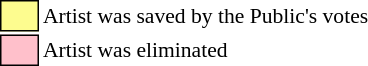<table class="toccolours"style="font-size: 90%; white-space: nowrap;">
<tr>
<td style="background:#fdfc8f; border:1px solid black;">      </td>
<td>Artist was saved by the Public's votes</td>
</tr>
<tr>
<td style="background:pink; border:1px solid black;">      </td>
<td>Artist was eliminated</td>
</tr>
</table>
